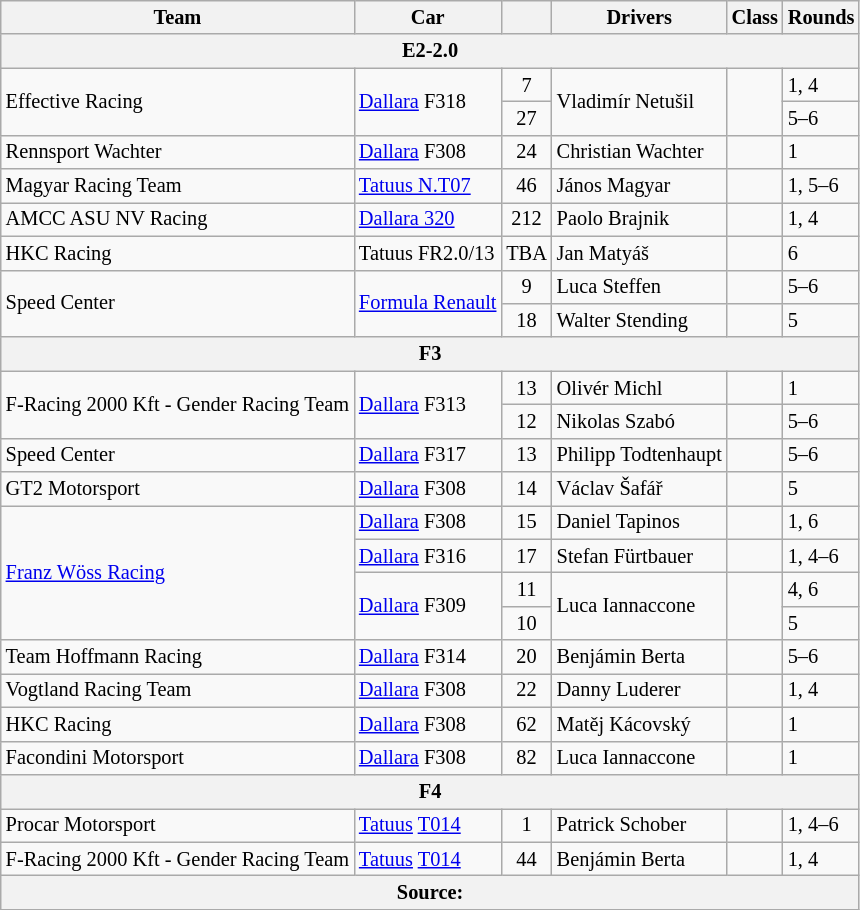<table class="wikitable" style="font-size: 85%;">
<tr>
<th>Team</th>
<th>Car</th>
<th></th>
<th>Drivers</th>
<th>Class</th>
<th>Rounds</th>
</tr>
<tr>
<th colspan=6>E2-2.0</th>
</tr>
<tr>
<td rowspan=2> Effective Racing</td>
<td rowspan=2><a href='#'>Dallara</a> F318</td>
<td align="center">7</td>
<td rowspan=2> Vladimír Netušil</td>
<td rowspan=2></td>
<td>1, 4</td>
</tr>
<tr>
<td align="center">27</td>
<td>5–6</td>
</tr>
<tr>
<td> Rennsport Wachter</td>
<td><a href='#'>Dallara</a> F308</td>
<td align="center">24</td>
<td> Christian Wachter</td>
<td></td>
<td>1</td>
</tr>
<tr>
<td> Magyar Racing Team</td>
<td><a href='#'>Tatuus N.T07</a></td>
<td align="center">46</td>
<td> János Magyar</td>
<td></td>
<td>1, 5–6</td>
</tr>
<tr>
<td> AMCC ASU NV Racing</td>
<td><a href='#'>Dallara 320</a></td>
<td align="center">212</td>
<td> Paolo Brajnik</td>
<td></td>
<td>1, 4</td>
</tr>
<tr>
<td> HKC Racing</td>
<td>Tatuus FR2.0/13</td>
<td align="center">TBA</td>
<td> Jan Matyáš</td>
<td></td>
<td>6</td>
</tr>
<tr>
<td rowspan=2> Speed Center</td>
<td rowspan=2><a href='#'>Formula Renault</a></td>
<td align="center">9</td>
<td> Luca Steffen</td>
<td></td>
<td>5–6</td>
</tr>
<tr>
<td align="center">18</td>
<td> Walter Stending</td>
<td></td>
<td>5</td>
</tr>
<tr>
<th colspan="6">F3</th>
</tr>
<tr>
<td rowspan=2> F-Racing 2000 Kft - Gender Racing Team</td>
<td rowspan=2><a href='#'>Dallara</a> F313</td>
<td align="center">13</td>
<td> Olivér Michl</td>
<td></td>
<td>1</td>
</tr>
<tr>
<td align="center">12</td>
<td> Nikolas Szabó</td>
<td></td>
<td>5–6</td>
</tr>
<tr>
<td> Speed Center</td>
<td><a href='#'>Dallara</a> F317</td>
<td align="center">13</td>
<td> Philipp Todtenhaupt</td>
<td></td>
<td>5–6</td>
</tr>
<tr>
<td> GT2 Motorsport</td>
<td><a href='#'>Dallara</a> F308</td>
<td align="center">14</td>
<td> Václav Šafář</td>
<td></td>
<td>5</td>
</tr>
<tr>
<td rowspan=4> <a href='#'>Franz Wöss Racing</a></td>
<td><a href='#'>Dallara</a> F308</td>
<td align="center">15</td>
<td> Daniel Tapinos</td>
<td></td>
<td>1, 6</td>
</tr>
<tr>
<td><a href='#'>Dallara</a> F316</td>
<td align="center">17</td>
<td> Stefan Fürtbauer</td>
<td align="center"></td>
<td>1, 4–6</td>
</tr>
<tr>
<td rowspan=2><a href='#'>Dallara</a> F309</td>
<td align="center">11</td>
<td rowspan=2> Luca Iannaccone</td>
<td rowspan=2></td>
<td>4, 6</td>
</tr>
<tr>
<td align="center">10</td>
<td>5</td>
</tr>
<tr>
<td> Team Hoffmann Racing</td>
<td><a href='#'>Dallara</a> F314</td>
<td align="center">20</td>
<td> Benjámin Berta</td>
<td align="center"></td>
<td>5–6</td>
</tr>
<tr>
<td> Vogtland Racing Team</td>
<td><a href='#'>Dallara</a> F308</td>
<td align="center">22</td>
<td> Danny Luderer</td>
<td></td>
<td>1, 4</td>
</tr>
<tr>
<td> HKC Racing</td>
<td><a href='#'>Dallara</a> F308</td>
<td align="center">62</td>
<td> Matěj Kácovský</td>
<td align="center"></td>
<td>1</td>
</tr>
<tr>
<td> Facondini Motorsport</td>
<td><a href='#'>Dallara</a> F308</td>
<td align="center">82</td>
<td> Luca Iannaccone</td>
<td></td>
<td>1</td>
</tr>
<tr>
<th colspan=6>F4</th>
</tr>
<tr>
<td> Procar Motorsport</td>
<td><a href='#'>Tatuus</a> <a href='#'>T014</a></td>
<td align="center">1</td>
<td> Patrick Schober</td>
<td align="center"></td>
<td>1, 4–6</td>
</tr>
<tr>
<td> F-Racing 2000 Kft - Gender Racing Team</td>
<td><a href='#'>Tatuus</a> <a href='#'>T014</a></td>
<td align="center">44</td>
<td> Benjámin Berta</td>
<td></td>
<td>1, 4</td>
</tr>
<tr>
<th colspan=6>Source:</th>
</tr>
</table>
